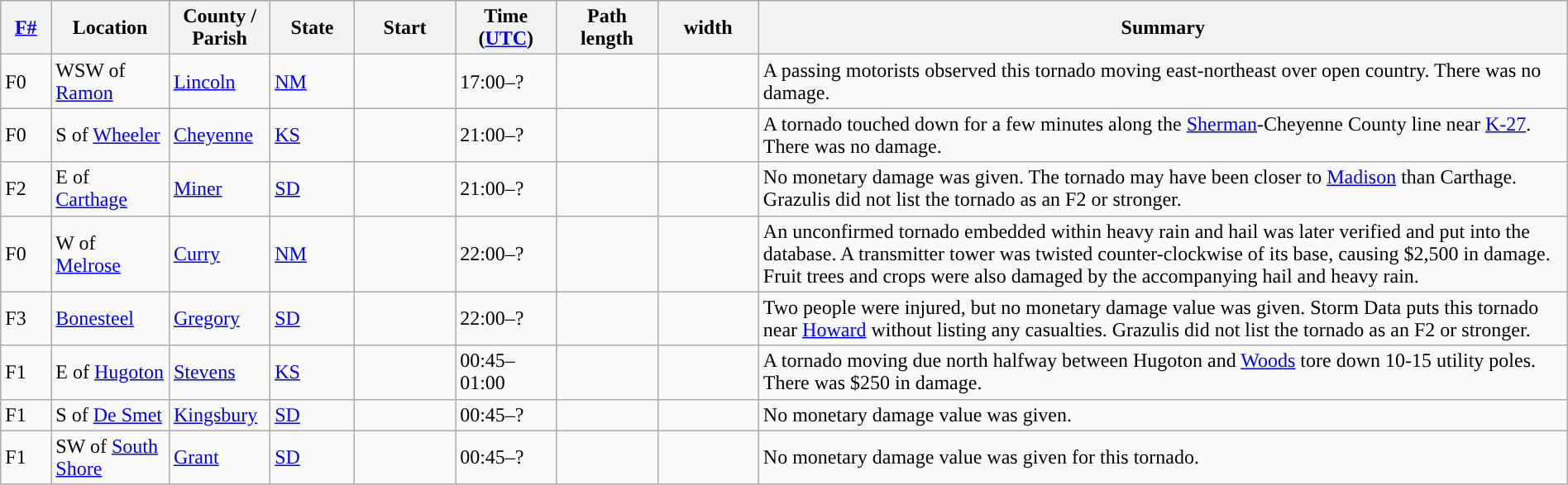<table class="wikitable sortable" style="width:100%;">
<tr>
<th scope="col"  style="width:3%; text-align:center;"><a href='#'>F#</a></th>
<th scope="col"  style="width:7%; text-align:center;" class="unsortable">Location</th>
<th scope="col"  style="width:6%; text-align:center;" class="unsortable">County / Parish</th>
<th scope="col"  style="width:5%; text-align:center;">State</th>
<th scope="col"  style="width:6%; text-align:center;">Start<br></th>
<th scope="col"  style="width:6%; text-align:center;">Time (<a href='#'>UTC</a>)</th>
<th scope="col"  style="width:6%; text-align:center;">Path length</th>
<th scope="col"  style="width:6%; text-align:center;"> width</th>
<th scope="col" class="unsortable" style="width:48%; text-align:center;">Summary</th>
</tr>
<tr>
<td>F0</td>
<td>WSW of <a href='#'>Ramon</a></td>
<td><a href='#'>Lincoln</a></td>
<td><a href='#'>NM</a></td>
<td></td>
<td>17:00–?</td>
<td></td>
<td></td>
<td>A passing motorists observed this tornado moving east-northeast over open country. There was no damage.</td>
</tr>
<tr>
<td>F0</td>
<td>S of <a href='#'>Wheeler</a></td>
<td><a href='#'>Cheyenne</a></td>
<td><a href='#'>KS</a></td>
<td></td>
<td>21:00–?</td>
<td></td>
<td></td>
<td>A tornado touched down for a few minutes along the <a href='#'>Sherman</a>-Cheyenne County line near <a href='#'>K-27</a>. There was no damage.</td>
</tr>
<tr>
<td>F2</td>
<td>E of <a href='#'>Carthage</a></td>
<td><a href='#'>Miner</a></td>
<td><a href='#'>SD</a></td>
<td></td>
<td>21:00–?</td>
<td></td>
<td></td>
<td>No monetary damage was given. The tornado may have been closer to <a href='#'>Madison</a> than Carthage. Grazulis did not list the tornado as an F2 or stronger.</td>
</tr>
<tr>
<td>F0</td>
<td>W of <a href='#'>Melrose</a></td>
<td><a href='#'>Curry</a></td>
<td><a href='#'>NM</a></td>
<td></td>
<td>22:00–?</td>
<td></td>
<td></td>
<td>An unconfirmed tornado embedded within heavy rain and hail was later verified and put into the database. A  transmitter tower was twisted counter-clockwise of its base, causing $2,500 in damage. Fruit trees and crops were also damaged by the accompanying hail and heavy rain.</td>
</tr>
<tr>
<td>F3</td>
<td><a href='#'>Bonesteel</a></td>
<td><a href='#'>Gregory</a></td>
<td><a href='#'>SD</a></td>
<td></td>
<td>22:00–?</td>
<td></td>
<td></td>
<td>Two people were injured, but no monetary damage value was given. Storm Data puts this tornado near <a href='#'>Howard</a> without listing any casualties. Grazulis did not list the tornado as an F2 or stronger.</td>
</tr>
<tr>
<td>F1</td>
<td>E of <a href='#'>Hugoton</a></td>
<td><a href='#'>Stevens</a></td>
<td><a href='#'>KS</a></td>
<td></td>
<td>00:45–01:00</td>
<td></td>
<td></td>
<td>A tornado moving due north halfway between Hugoton and <a href='#'>Woods</a> tore down 10-15 utility poles. There was $250 in damage.</td>
</tr>
<tr>
<td>F1</td>
<td>S of <a href='#'>De Smet</a></td>
<td><a href='#'>Kingsbury</a></td>
<td><a href='#'>SD</a></td>
<td></td>
<td>00:45–?</td>
<td></td>
<td></td>
<td>No monetary damage value was given.</td>
</tr>
<tr>
<td>F1</td>
<td>SW of <a href='#'>South Shore</a></td>
<td><a href='#'>Grant</a></td>
<td><a href='#'>SD</a></td>
<td></td>
<td>00:45–?</td>
<td></td>
<td></td>
<td>No monetary damage value was given for this tornado.</td>
</tr>
</table>
